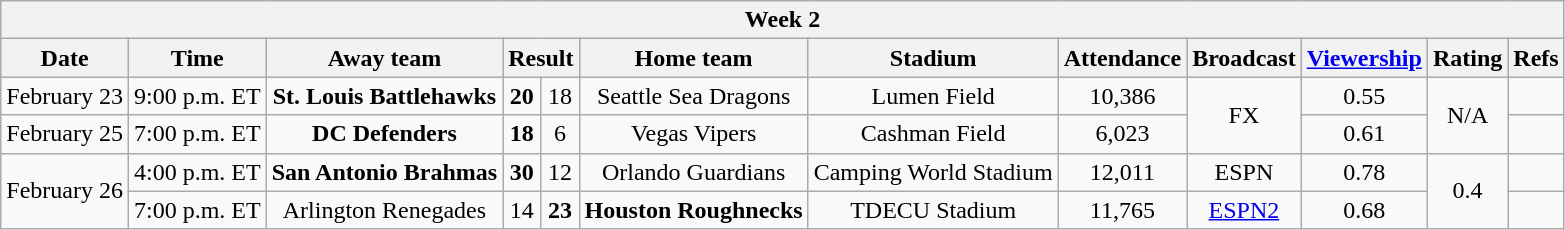<table class="wikitable" style="text-align:center;">
<tr>
<th colspan="12">Week 2</th>
</tr>
<tr>
<th>Date</th>
<th>Time<br></th>
<th>Away team</th>
<th colspan="2">Result<br></th>
<th>Home team</th>
<th>Stadium</th>
<th>Attendance</th>
<th>Broadcast</th>
<th><a href='#'>Viewership</a><br></th>
<th>Rating<br></th>
<th>Refs</th>
</tr>
<tr>
<td>February 23</td>
<td>9:00 p.m. ET</td>
<td><strong>St. Louis Battlehawks</strong></td>
<td><strong>20</strong></td>
<td>18</td>
<td>Seattle Sea Dragons</td>
<td>Lumen Field</td>
<td>10,386</td>
<td rowspan="2">FX</td>
<td>0.55</td>
<td rowspan="2">N/A</td>
<td></td>
</tr>
<tr>
<td>February 25</td>
<td>7:00 p.m. ET</td>
<td><strong>DC Defenders</strong></td>
<td><strong>18</strong></td>
<td>6</td>
<td>Vegas Vipers</td>
<td>Cashman Field</td>
<td>6,023</td>
<td>0.61</td>
<td></td>
</tr>
<tr>
<td rowspan=2>February 26</td>
<td>4:00 p.m. ET</td>
<td><strong>San Antonio Brahmas</strong></td>
<td><strong>30</strong></td>
<td>12</td>
<td>Orlando Guardians</td>
<td>Camping World Stadium</td>
<td>12,011</td>
<td>ESPN</td>
<td>0.78</td>
<td rowspan="2">0.4</td>
<td></td>
</tr>
<tr>
<td>7:00 p.m. ET</td>
<td>Arlington Renegades</td>
<td>14</td>
<td><strong>23</strong></td>
<td><strong>Houston Roughnecks</strong></td>
<td>TDECU Stadium</td>
<td>11,765</td>
<td><a href='#'>ESPN2</a></td>
<td>0.68</td>
<td></td>
</tr>
</table>
